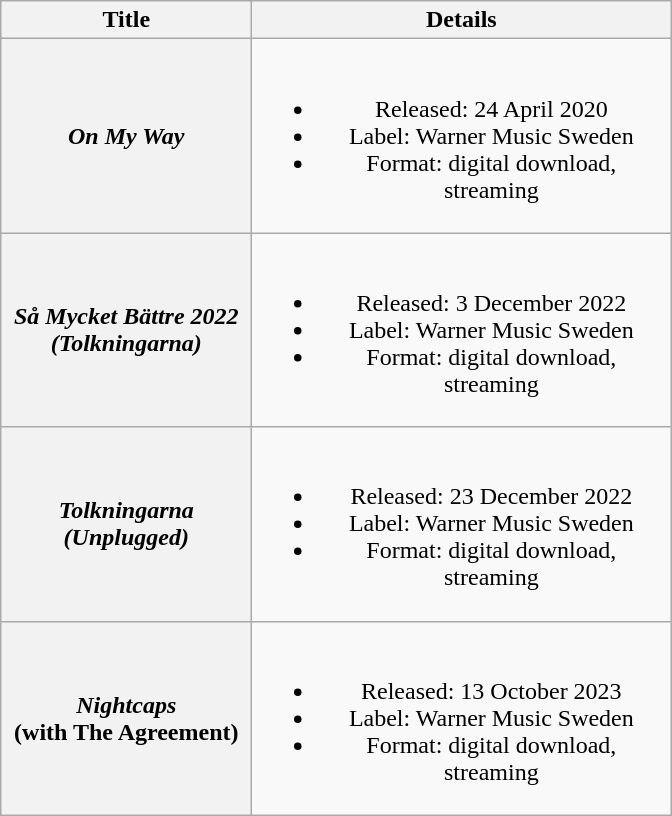<table class="wikitable plainrowheaders" style="text-align:center;">
<tr>
<th scope="col" style="width:10em;">Title</th>
<th scope="col" style="width:17em;">Details</th>
</tr>
<tr>
<th scope="row"><em>On My Way</em></th>
<td><br><ul><li>Released: 24 April 2020</li><li>Label: Warner Music Sweden</li><li>Format: digital download, streaming</li></ul></td>
</tr>
<tr>
<th scope="row"><em>Så Mycket Bättre 2022 (Tolkningarna)</em></th>
<td><br><ul><li>Released: 3 December 2022</li><li>Label: Warner Music Sweden</li><li>Format: digital download, streaming</li></ul></td>
</tr>
<tr>
<th scope="row"><em>Tolkningarna (Unplugged)</em></th>
<td><br><ul><li>Released: 23 December 2022</li><li>Label: Warner Music Sweden</li><li>Format: digital download, streaming</li></ul></td>
</tr>
<tr>
<th scope="row"><em>Nightcaps</em><br><span>(with The Agreement)</span></th>
<td><br><ul><li>Released: 13 October 2023</li><li>Label: Warner Music Sweden</li><li>Format: digital download, streaming</li></ul></td>
</tr>
</table>
